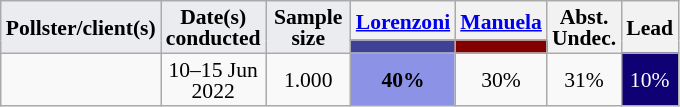<table class="wikitable sortable" style="text-align:center;font-size:90%;line-height:14px;">
<tr>
<td rowspan="2" class="unsortable" style="width:50px;background:#eaecf0;"><strong>Pollster/client(s)</strong></td>
<td rowspan="2" class="unsortable" style="width:50px;background:#eaecf0;"><strong>Date(s)<br>conducted</strong></td>
<td rowspan="2" class="unsortable" style="width:50px;background:#eaecf0;"><strong>Sample<br> size</strong></td>
<th class="unsortable" style="width:50px;"><a href='#'>Lorenzoni</a><br></th>
<th class="unsortable" style="width:50px;"><a href='#'>Manuela</a><br></th>
<th rowspan="2" class="unsortable">Abst.<br>Undec.</th>
<th rowspan="2" class="unsortable">Lead</th>
</tr>
<tr>
<th data-sort-type="number" class="sortable" style="background:#3F4196;"></th>
<th data-sort-type="number" class="sortable" style="background:#820000;"></th>
</tr>
<tr>
<td></td>
<td>10–15 Jun 2022</td>
<td>1.000</td>
<td style="background:#8c92e6;"><strong>40%</strong></td>
<td>30%</td>
<td>31%</td>
<td style="background:#0F0073;color:#FFFFFF;">10%</td>
</tr>
</table>
